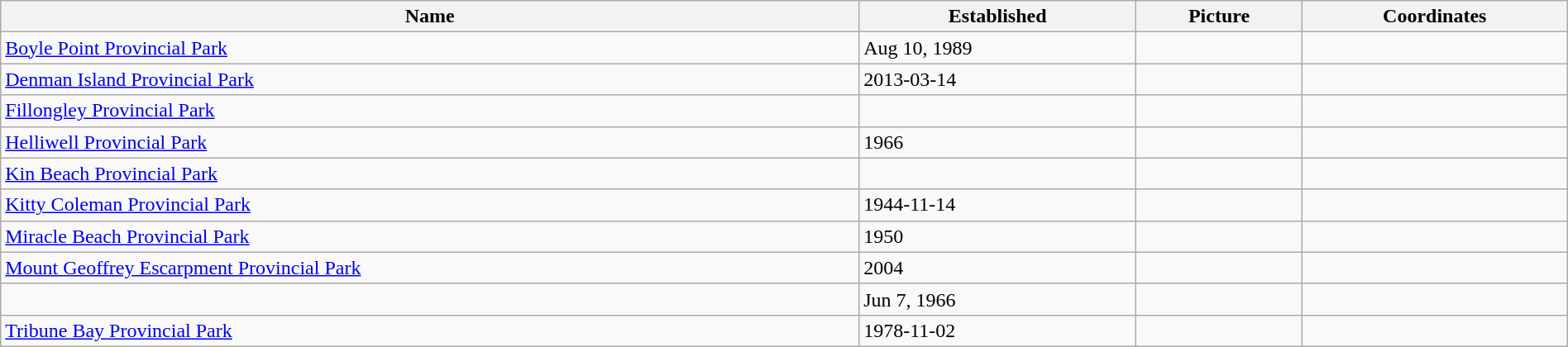<table class='wikitable sortable' style="width:100%">
<tr>
<th>Name</th>
<th>Established</th>
<th>Picture</th>
<th>Coordinates</th>
</tr>
<tr>
<td><a href='#'>Boyle Point Provincial Park</a></td>
<td>Aug 10, 1989</td>
<td></td>
<td></td>
</tr>
<tr>
<td><a href='#'>Denman Island Provincial Park</a></td>
<td>2013-03-14</td>
<td></td>
<td></td>
</tr>
<tr>
<td><a href='#'>Fillongley Provincial Park</a></td>
<td></td>
<td></td>
<td></td>
</tr>
<tr>
<td><a href='#'>Helliwell Provincial Park</a></td>
<td>1966</td>
<td></td>
<td></td>
</tr>
<tr>
<td><a href='#'>Kin Beach Provincial Park</a></td>
<td></td>
<td></td>
<td></td>
</tr>
<tr>
<td><a href='#'>Kitty Coleman Provincial Park</a></td>
<td>1944-11-14</td>
<td></td>
<td></td>
</tr>
<tr>
<td><a href='#'>Miracle Beach Provincial Park</a></td>
<td>1950</td>
<td></td>
<td></td>
</tr>
<tr>
<td><a href='#'>Mount Geoffrey Escarpment Provincial Park</a></td>
<td>2004</td>
<td></td>
<td></td>
</tr>
<tr>
<td></td>
<td>Jun 7, 1966</td>
<td></td>
<td></td>
</tr>
<tr>
<td><a href='#'>Tribune Bay Provincial Park</a></td>
<td>1978-11-02</td>
<td></td>
<td></td>
</tr>
</table>
